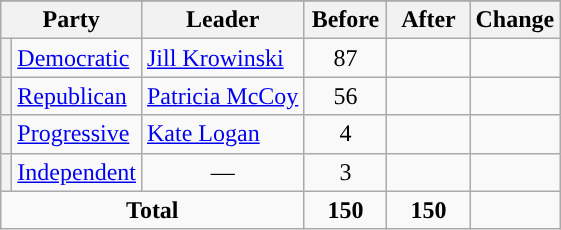<table class="wikitable" style="text-align:center;">
<tr>
</tr>
<tr>
<th colspan="2">Party</th>
<th>Leader</th>
<th style="width:3em">Before</th>
<th style="width:3em">After</th>
<th style="width:3em">Change</th>
</tr>
<tr>
<th style="background-color:"></th>
<td style="text-align:left;"><a href='#'>Democratic</a></td>
<td style="text-align:left;"><a href='#'>Jill Krowinski</a></td>
<td>87</td>
<td></td>
<td></td>
</tr>
<tr>
<th style="background-color:"></th>
<td style="text-align:left;"><a href='#'>Republican</a></td>
<td style="text-align:left;"><a href='#'>Patricia McCoy</a></td>
<td>56</td>
<td></td>
<td></td>
</tr>
<tr>
<th style="background-color:"></th>
<td style="text-align:left;"><a href='#'>Progressive</a></td>
<td style="text-align:left;"><a href='#'>Kate Logan</a></td>
<td>4</td>
<td></td>
<td></td>
</tr>
<tr>
<th style="background-color:"></th>
<td style="text-align:left;"><a href='#'>Independent</a></td>
<td>—</td>
<td>3</td>
<td></td>
<td></td>
</tr>
<tr>
<td colspan="3"><strong>Total</strong></td>
<td><strong>150</strong></td>
<td><strong>150</strong></td>
<td></td>
</tr>
</table>
